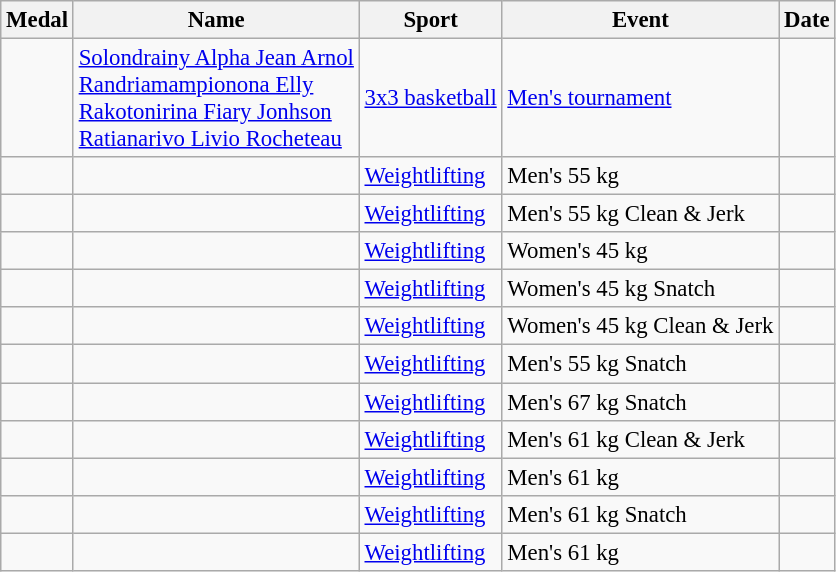<table class="wikitable sortable" style="font-size:95%">
<tr>
<th>Medal</th>
<th>Name</th>
<th>Sport</th>
<th>Event</th>
<th>Date</th>
</tr>
<tr>
<td></td>
<td><a href='#'>Solondrainy Alpha Jean Arnol</a><br><a href='#'>Randriamampionona Elly</a><br><a href='#'>Rakotonirina Fiary Jonhson</a><br><a href='#'>Ratianarivo Livio Rocheteau</a></td>
<td><a href='#'>3x3 basketball</a></td>
<td><a href='#'>Men's tournament</a></td>
<td></td>
</tr>
<tr>
<td></td>
<td></td>
<td><a href='#'>Weightlifting</a></td>
<td>Men's 55 kg</td>
<td></td>
</tr>
<tr>
<td></td>
<td></td>
<td><a href='#'>Weightlifting</a></td>
<td>Men's 55 kg Clean & Jerk</td>
<td></td>
</tr>
<tr>
<td></td>
<td></td>
<td><a href='#'>Weightlifting</a></td>
<td>Women's 45 kg</td>
<td></td>
</tr>
<tr>
<td></td>
<td></td>
<td><a href='#'>Weightlifting</a></td>
<td>Women's 45 kg Snatch</td>
<td></td>
</tr>
<tr>
<td></td>
<td></td>
<td><a href='#'>Weightlifting</a></td>
<td>Women's 45 kg Clean & Jerk</td>
<td></td>
</tr>
<tr>
<td></td>
<td></td>
<td><a href='#'>Weightlifting</a></td>
<td>Men's 55 kg Snatch</td>
<td></td>
</tr>
<tr>
<td></td>
<td></td>
<td><a href='#'>Weightlifting</a></td>
<td>Men's 67 kg Snatch</td>
<td></td>
</tr>
<tr>
<td></td>
<td></td>
<td><a href='#'>Weightlifting</a></td>
<td>Men's 61 kg Clean & Jerk</td>
<td></td>
</tr>
<tr>
<td></td>
<td></td>
<td><a href='#'>Weightlifting</a></td>
<td>Men's 61 kg</td>
<td></td>
</tr>
<tr>
<td></td>
<td></td>
<td><a href='#'>Weightlifting</a></td>
<td>Men's 61 kg Snatch</td>
<td></td>
</tr>
<tr>
<td></td>
<td></td>
<td><a href='#'>Weightlifting</a></td>
<td>Men's 61 kg</td>
<td></td>
</tr>
</table>
